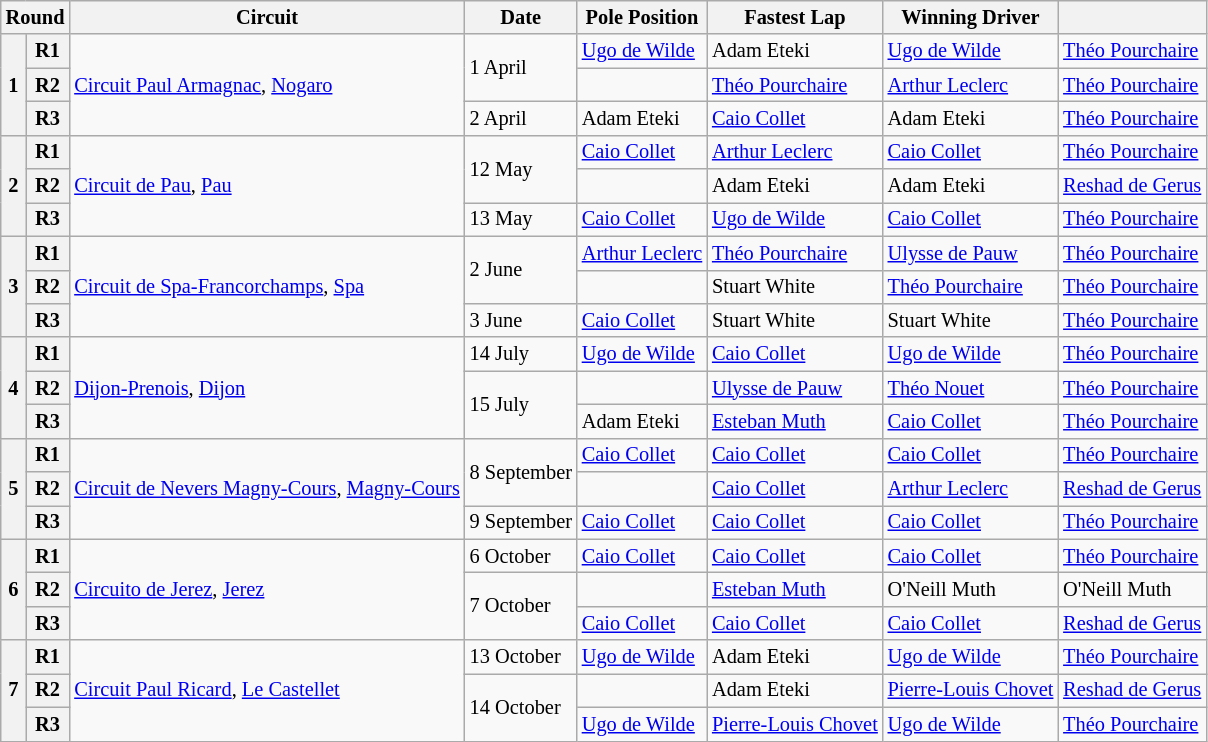<table class="wikitable" style="font-size:85%">
<tr>
<th colspan=2>Round</th>
<th>Circuit</th>
<th>Date</th>
<th>Pole Position</th>
<th>Fastest Lap</th>
<th>Winning Driver</th>
<th></th>
</tr>
<tr>
<th rowspan=3>1</th>
<th>R1</th>
<td rowspan=3> <a href='#'>Circuit Paul Armagnac</a>, <a href='#'>Nogaro</a></td>
<td rowspan=2>1 April</td>
<td> <a href='#'>Ugo de Wilde</a></td>
<td> Adam Eteki</td>
<td> <a href='#'>Ugo de Wilde</a></td>
<td> <a href='#'>Théo Pourchaire</a></td>
</tr>
<tr>
<th>R2</th>
<td></td>
<td> <a href='#'>Théo Pourchaire</a></td>
<td> <a href='#'>Arthur Leclerc</a></td>
<td> <a href='#'>Théo Pourchaire</a></td>
</tr>
<tr>
<th>R3</th>
<td>2 April</td>
<td> Adam Eteki</td>
<td> <a href='#'>Caio Collet</a></td>
<td> Adam Eteki</td>
<td> <a href='#'>Théo Pourchaire</a></td>
</tr>
<tr>
<th rowspan=3>2</th>
<th>R1</th>
<td rowspan=3> <a href='#'>Circuit de Pau</a>, <a href='#'>Pau</a></td>
<td rowspan=2>12 May</td>
<td> <a href='#'>Caio Collet</a></td>
<td> <a href='#'>Arthur Leclerc</a></td>
<td> <a href='#'>Caio Collet</a></td>
<td> <a href='#'>Théo Pourchaire</a></td>
</tr>
<tr>
<th>R2</th>
<td></td>
<td> Adam Eteki</td>
<td> Adam Eteki</td>
<td> <a href='#'>Reshad de Gerus</a></td>
</tr>
<tr>
<th>R3</th>
<td>13 May</td>
<td> <a href='#'>Caio Collet</a></td>
<td> <a href='#'>Ugo de Wilde</a></td>
<td> <a href='#'>Caio Collet</a></td>
<td> <a href='#'>Théo Pourchaire</a></td>
</tr>
<tr>
<th rowspan=3>3</th>
<th>R1</th>
<td rowspan=3> <a href='#'>Circuit de Spa-Francorchamps</a>, <a href='#'>Spa</a></td>
<td rowspan=2>2 June</td>
<td> <a href='#'>Arthur Leclerc</a></td>
<td> <a href='#'>Théo Pourchaire</a></td>
<td> <a href='#'>Ulysse de Pauw</a></td>
<td> <a href='#'>Théo Pourchaire</a></td>
</tr>
<tr>
<th>R2</th>
<td></td>
<td> Stuart White</td>
<td> <a href='#'>Théo Pourchaire</a></td>
<td> <a href='#'>Théo Pourchaire</a></td>
</tr>
<tr>
<th>R3</th>
<td>3 June</td>
<td> <a href='#'>Caio Collet</a></td>
<td> Stuart White</td>
<td> Stuart White</td>
<td> <a href='#'>Théo Pourchaire</a></td>
</tr>
<tr>
<th rowspan=3>4</th>
<th>R1</th>
<td rowspan=3> <a href='#'>Dijon-Prenois</a>, <a href='#'>Dijon</a></td>
<td>14 July</td>
<td> <a href='#'>Ugo de Wilde</a></td>
<td> <a href='#'>Caio Collet</a></td>
<td> <a href='#'>Ugo de Wilde</a></td>
<td> <a href='#'>Théo Pourchaire</a></td>
</tr>
<tr>
<th>R2</th>
<td rowspan=2>15 July</td>
<td></td>
<td> <a href='#'>Ulysse de Pauw</a></td>
<td> <a href='#'>Théo Nouet</a></td>
<td> <a href='#'>Théo Pourchaire</a></td>
</tr>
<tr>
<th>R3</th>
<td> Adam Eteki</td>
<td> <a href='#'>Esteban Muth</a></td>
<td> <a href='#'>Caio Collet</a></td>
<td> <a href='#'>Théo Pourchaire</a></td>
</tr>
<tr>
<th rowspan=3>5</th>
<th>R1</th>
<td rowspan=3 nowrap> <a href='#'>Circuit de Nevers Magny-Cours</a>, <a href='#'>Magny-Cours</a></td>
<td rowspan=2>8 September</td>
<td> <a href='#'>Caio Collet</a></td>
<td> <a href='#'>Caio Collet</a></td>
<td> <a href='#'>Caio Collet</a></td>
<td> <a href='#'>Théo Pourchaire</a></td>
</tr>
<tr>
<th>R2</th>
<td></td>
<td> <a href='#'>Caio Collet</a></td>
<td> <a href='#'>Arthur Leclerc</a></td>
<td> <a href='#'>Reshad de Gerus</a></td>
</tr>
<tr>
<th>R3</th>
<td nowrap>9 September</td>
<td> <a href='#'>Caio Collet</a></td>
<td> <a href='#'>Caio Collet</a></td>
<td> <a href='#'>Caio Collet</a></td>
<td> <a href='#'>Théo Pourchaire</a></td>
</tr>
<tr>
<th rowspan=3>6</th>
<th>R1</th>
<td rowspan=3> <a href='#'>Circuito de Jerez</a>, <a href='#'>Jerez</a></td>
<td>6 October</td>
<td> <a href='#'>Caio Collet</a></td>
<td> <a href='#'>Caio Collet</a></td>
<td> <a href='#'>Caio Collet</a></td>
<td> <a href='#'>Théo Pourchaire</a></td>
</tr>
<tr>
<th>R2</th>
<td rowspan=2>7 October</td>
<td></td>
<td> <a href='#'>Esteban Muth</a></td>
<td> O'Neill Muth</td>
<td> O'Neill Muth</td>
</tr>
<tr>
<th>R3</th>
<td> <a href='#'>Caio Collet</a></td>
<td> <a href='#'>Caio Collet</a></td>
<td> <a href='#'>Caio Collet</a></td>
<td> <a href='#'>Reshad de Gerus</a></td>
</tr>
<tr>
<th rowspan=3>7</th>
<th>R1</th>
<td rowspan=3> <a href='#'>Circuit Paul Ricard</a>, <a href='#'>Le Castellet</a></td>
<td>13 October</td>
<td nowrap> <a href='#'>Ugo de Wilde</a></td>
<td> Adam Eteki</td>
<td> <a href='#'>Ugo de Wilde</a></td>
<td> <a href='#'>Théo Pourchaire</a></td>
</tr>
<tr>
<th>R2</th>
<td rowspan=2>14 October</td>
<td></td>
<td> Adam Eteki</td>
<td nowrap> <a href='#'>Pierre-Louis Chovet</a></td>
<td nowrap> <a href='#'>Reshad de Gerus</a></td>
</tr>
<tr>
<th>R3</th>
<td> <a href='#'>Ugo de Wilde</a></td>
<td nowrap> <a href='#'>Pierre-Louis Chovet</a></td>
<td> <a href='#'>Ugo de Wilde</a></td>
<td> <a href='#'>Théo Pourchaire</a></td>
</tr>
</table>
